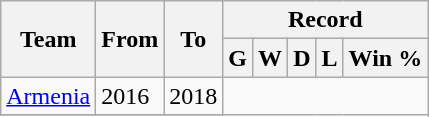<table class="wikitable" style="text-align: center">
<tr>
<th rowspan="2">Team</th>
<th rowspan="2">From</th>
<th rowspan="2">To</th>
<th colspan="5">Record</th>
</tr>
<tr>
<th>G</th>
<th>W</th>
<th>D</th>
<th>L</th>
<th>Win %</th>
</tr>
<tr>
<td align=left><a href='#'>Armenia</a></td>
<td align=left>2016</td>
<td align=left>2018<br></td>
</tr>
<tr>
</tr>
</table>
